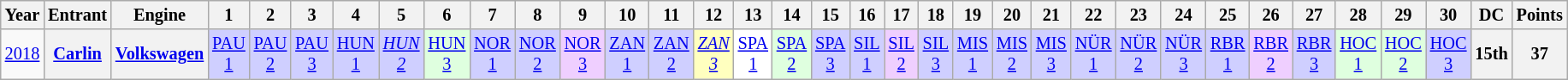<table class="wikitable" style="text-align:center; font-size:85%">
<tr>
<th>Year</th>
<th>Entrant</th>
<th>Engine</th>
<th>1</th>
<th>2</th>
<th>3</th>
<th>4</th>
<th>5</th>
<th>6</th>
<th>7</th>
<th>8</th>
<th>9</th>
<th>10</th>
<th>11</th>
<th>12</th>
<th>13</th>
<th>14</th>
<th>15</th>
<th>16</th>
<th>17</th>
<th>18</th>
<th>19</th>
<th>20</th>
<th>21</th>
<th>22</th>
<th>23</th>
<th>24</th>
<th>25</th>
<th>26</th>
<th>27</th>
<th>28</th>
<th>29</th>
<th>30</th>
<th>DC</th>
<th>Points</th>
</tr>
<tr>
<td><a href='#'>2018</a></td>
<th><a href='#'>Carlin</a></th>
<th><a href='#'>Volkswagen</a></th>
<td style="background:#CFCFFF;"><a href='#'>PAU<br>1</a><br></td>
<td style="background:#CFCFFF;"><a href='#'>PAU<br>2</a><br></td>
<td style="background:#CFCFFF;"><a href='#'>PAU<br>3</a><br></td>
<td style="background:#CFCFFF;"><a href='#'>HUN<br>1</a><br></td>
<td style="background:#CFCFFF;"><em><a href='#'>HUN<br>2</a></em><br></td>
<td style="background:#DFFFDF;"><a href='#'>HUN<br>3</a><br></td>
<td style="background:#CFCFFF;"><a href='#'>NOR<br>1</a><br></td>
<td style="background:#CFCFFF;"><a href='#'>NOR<br>2</a><br></td>
<td style="background:#EFCFFF;"><a href='#'>NOR<br>3</a><br></td>
<td style="background:#CFCFFF;"><a href='#'>ZAN<br>1</a><br></td>
<td style="background:#CFCFFF;"><a href='#'>ZAN<br>2</a><br></td>
<td style="background:#FFFFBF;"><em><a href='#'>ZAN<br>3</a></em><br></td>
<td style="background:#FFFFFF;"><a href='#'>SPA<br>1</a><br></td>
<td style="background:#DFFFDF;"><a href='#'>SPA<br>2</a><br></td>
<td style="background:#CFCFFF;"><a href='#'>SPA<br>3</a><br></td>
<td style="background:#CFCFFF;"><a href='#'>SIL<br>1</a><br></td>
<td style="background:#EFCFFF;"><a href='#'>SIL<br>2</a><br></td>
<td style="background:#CFCFFF;"><a href='#'>SIL<br>3</a><br></td>
<td style="background:#CFCFFF;"><a href='#'>MIS<br>1</a><br></td>
<td style="background:#CFCFFF;"><a href='#'>MIS<br>2</a><br></td>
<td style="background:#CFCFFF;"><a href='#'>MIS<br>3</a><br></td>
<td style="background:#CFCFFF;"><a href='#'>NÜR<br>1</a><br></td>
<td style="background:#CFCFFF;"><a href='#'>NÜR<br>2</a><br></td>
<td style="background:#CFCFFF;"><a href='#'>NÜR<br>3</a><br></td>
<td style="background:#CFCFFF;"><a href='#'>RBR<br>1</a><br></td>
<td style="background:#EFCFFF;"><a href='#'>RBR<br>2</a><br></td>
<td style="background:#CFCFFF;"><a href='#'>RBR<br>3</a><br></td>
<td style="background:#DFFFDF;"><a href='#'>HOC<br>1</a><br></td>
<td style="background:#DFFFDF;"><a href='#'>HOC<br>2</a><br></td>
<td style="background:#CFCFFF;"><a href='#'>HOC<br>3</a><br></td>
<th>15th</th>
<th>37</th>
</tr>
</table>
